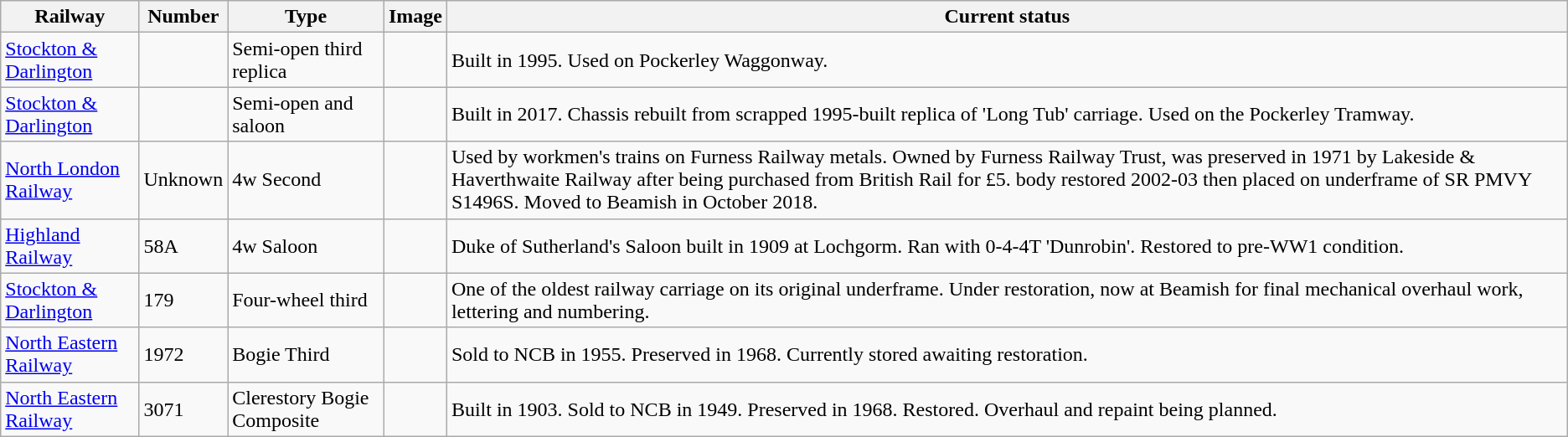<table class="wikitable">
<tr>
<th>Railway</th>
<th>Number</th>
<th>Type</th>
<th>Image</th>
<th>Current status</th>
</tr>
<tr>
<td><a href='#'>Stockton & Darlington</a></td>
<td></td>
<td>Semi-open third replica</td>
<td></td>
<td>Built in 1995. Used on Pockerley Waggonway.</td>
</tr>
<tr>
<td><a href='#'>Stockton & Darlington</a></td>
<td></td>
<td>Semi-open and saloon</td>
<td></td>
<td>Built in 2017. Chassis rebuilt from scrapped 1995-built replica of 'Long Tub' carriage. Used on the Pockerley Tramway.</td>
</tr>
<tr>
<td><a href='#'>North London Railway</a></td>
<td>Unknown</td>
<td>4w Second</td>
<td></td>
<td>Used by workmen's trains on Furness Railway metals.  Owned by Furness Railway Trust, was preserved in 1971 by Lakeside & Haverthwaite Railway after being purchased from British Rail for £5. body restored 2002-03 then placed on underframe of SR PMVY S1496S. Moved to Beamish in October 2018.</td>
</tr>
<tr>
<td><a href='#'>Highland Railway</a></td>
<td>58A</td>
<td>4w Saloon</td>
<td></td>
<td>Duke of Sutherland's Saloon built in 1909 at Lochgorm. Ran with 0-4-4T 'Dunrobin'. Restored to pre-WW1 condition.</td>
</tr>
<tr>
<td><a href='#'>Stockton & Darlington</a></td>
<td>179</td>
<td>Four-wheel third</td>
<td></td>
<td>One of the oldest railway carriage on its original underframe. Under restoration, now at Beamish for final mechanical overhaul work, lettering and numbering.</td>
</tr>
<tr>
<td><a href='#'>North Eastern Railway</a></td>
<td>1972</td>
<td>Bogie Third</td>
<td></td>
<td>Sold to NCB in 1955. Preserved in 1968. Currently stored awaiting restoration.</td>
</tr>
<tr>
<td><a href='#'>North Eastern Railway</a></td>
<td>3071</td>
<td>Clerestory Bogie Composite</td>
<td></td>
<td>Built in 1903. Sold to NCB in 1949. Preserved in 1968. Restored. Overhaul and repaint being planned.</td>
</tr>
</table>
